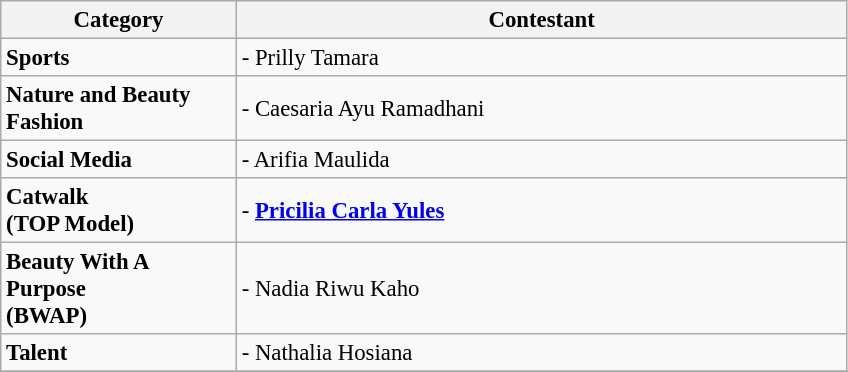<table class="wikitable" style="font-size:95%;">
<tr>
<th width="150">Category</th>
<th width="400">Contestant</th>
</tr>
<tr>
<td><strong>Sports</strong></td>
<td><strong><em></em></strong> - Prilly Tamara</td>
</tr>
<tr>
<td><strong>Nature and Beauty Fashion</strong></td>
<td><strong><em></em></strong> - Caesaria Ayu Ramadhani</td>
</tr>
<tr>
<td><strong>Social Media</strong></td>
<td><strong><em></em></strong> - Arifia Maulida</td>
</tr>
<tr>
<td><strong>Catwalk <br>(TOP Model)</strong></td>
<td><strong><em></em></strong> - <strong><a href='#'>Pricilia Carla Yules</a></strong></td>
</tr>
<tr>
<td><strong>Beauty With A Purpose <br>(BWAP)</strong></td>
<td><strong><em></em></strong> - Nadia Riwu Kaho</td>
</tr>
<tr>
<td><strong>Talent</strong></td>
<td><strong><em></em></strong> - Nathalia Hosiana</td>
</tr>
<tr>
</tr>
</table>
